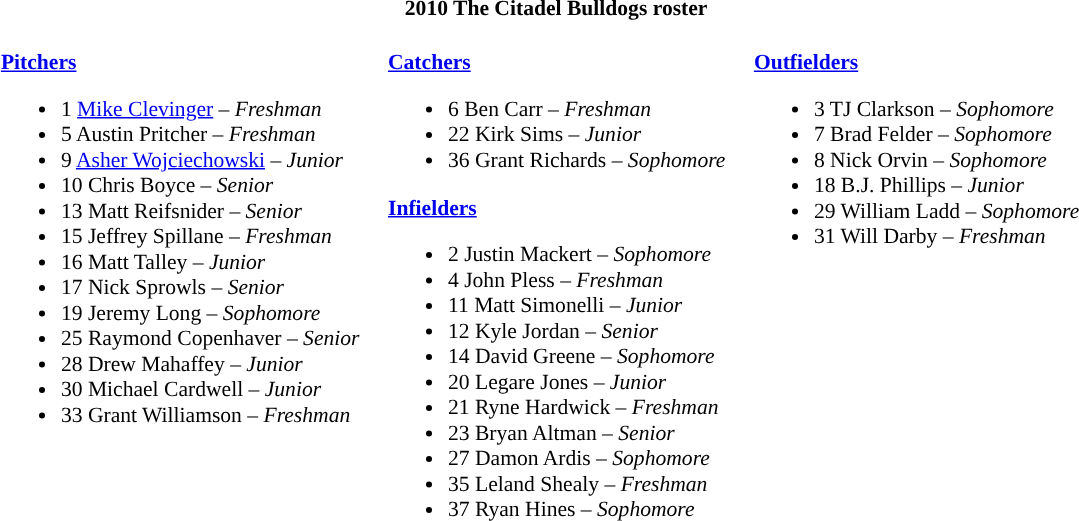<table class="toccolours" style="border-collapse:collapse; font-size:90%;">
<tr>
<th colspan="9">2010 The Citadel Bulldogs roster</th>
</tr>
<tr>
</tr>
<tr>
<td width="03"> </td>
<td valign="top"><br><strong><a href='#'>Pitchers</a></strong><ul><li>1 <a href='#'>Mike Clevinger</a> – <em>Freshman</em></li><li>5 Austin Pritcher – <em>Freshman</em></li><li>9 <a href='#'>Asher Wojciechowski</a> – <em>Junior</em></li><li>10 Chris Boyce – <em>Senior</em></li><li>13 Matt Reifsnider – <em>Senior</em></li><li>15 Jeffrey Spillane – <em>Freshman</em></li><li>16 Matt Talley – <em>Junior</em></li><li>17 Nick Sprowls – <em>Senior</em></li><li>19 Jeremy Long – <em>Sophomore</em></li><li>25 Raymond Copenhaver – <em>Senior</em></li><li>28 Drew Mahaffey – <em>Junior</em></li><li>30 Michael Cardwell – <em>Junior</em></li><li>33 Grant Williamson – <em>Freshman</em></li></ul></td>
<td width="15"> </td>
<td valign="top"><br><strong><a href='#'>Catchers</a></strong><ul><li>6 Ben Carr – <em>Freshman</em></li><li>22 Kirk Sims – <em>Junior</em></li><li>36 Grant Richards – <em> Sophomore</em></li></ul><strong><a href='#'>Infielders</a></strong><ul><li>2 Justin Mackert – <em>Sophomore</em></li><li>4 John Pless – <em>Freshman</em></li><li>11 Matt Simonelli – <em> Junior</em></li><li>12 Kyle Jordan – <em>Senior</em></li><li>14 David Greene – <em>Sophomore</em></li><li>20 Legare Jones – <em>Junior</em></li><li>21 Ryne Hardwick – <em>Freshman</em></li><li>23 Bryan Altman – <em> Senior</em></li><li>27 Damon Ardis – <em>Sophomore</em></li><li>35 Leland Shealy – <em> Freshman</em></li><li>37 Ryan Hines – <em>Sophomore</em></li></ul></td>
<td width="15"> </td>
<td valign="top"><br><strong><a href='#'>Outfielders</a></strong><ul><li>3 TJ Clarkson – <em>Sophomore</em></li><li>7 Brad Felder – <em> Sophomore</em></li><li>8 Nick Orvin – <em>Sophomore</em></li><li>18 B.J. Phillips – <em>Junior</em></li><li>29 William Ladd – <em> Sophomore</em></li><li>31 Will Darby – <em>Freshman</em></li></ul></td>
<td width="25"> </td>
</tr>
</table>
